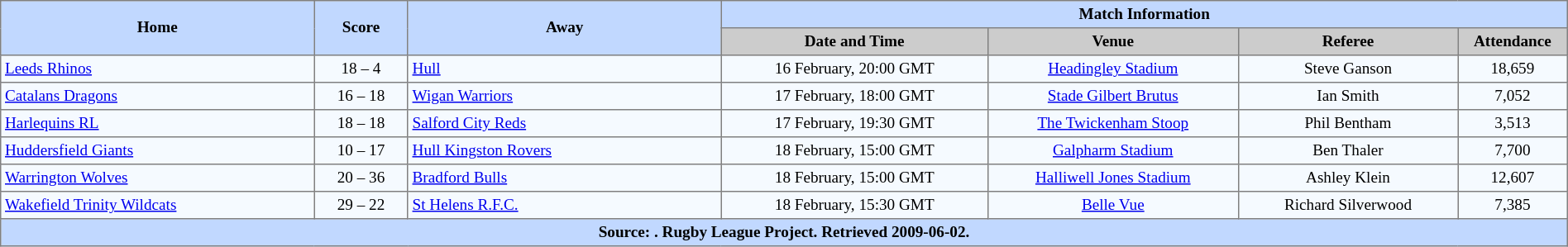<table border="1" cellpadding="3" cellspacing="0" style="border-collapse:collapse; font-size:80%; text-align:center; width:100%;">
<tr style="background:#c1d8ff;">
<th rowspan="2" style="width:20%;">Home</th>
<th rowspan="2" style="width:6%;">Score</th>
<th rowspan="2" style="width:20%;">Away</th>
<th colspan=6>Match Information</th>
</tr>
<tr style="background:#ccc;">
<th width=17%>Date and Time</th>
<th width=16%>Venue</th>
<th width=14%>Referee</th>
<th width=7%>Attendance</th>
</tr>
<tr style="background:#f5faff;">
<td align=left> <a href='#'>Leeds Rhinos</a></td>
<td>18 – 4</td>
<td align=left> <a href='#'>Hull</a></td>
<td>16 February, 20:00 GMT</td>
<td><a href='#'>Headingley Stadium</a></td>
<td>Steve Ganson</td>
<td>18,659</td>
</tr>
<tr style="background:#f5faff;">
<td align=left> <a href='#'>Catalans Dragons</a></td>
<td>16 – 18</td>
<td align=left> <a href='#'>Wigan Warriors</a></td>
<td>17 February, 18:00 GMT</td>
<td><a href='#'>Stade Gilbert Brutus</a></td>
<td>Ian Smith</td>
<td>7,052</td>
</tr>
<tr style="background:#f5faff;">
<td align=left> <a href='#'>Harlequins RL</a></td>
<td>18 – 18</td>
<td align=left> <a href='#'>Salford City Reds</a></td>
<td>17 February, 19:30 GMT</td>
<td><a href='#'>The Twickenham Stoop</a></td>
<td>Phil Bentham</td>
<td>3,513</td>
</tr>
<tr style="background:#f5faff;">
<td align=left> <a href='#'>Huddersfield Giants</a></td>
<td>10 – 17</td>
<td align=left> <a href='#'>Hull Kingston Rovers</a></td>
<td>18 February, 15:00 GMT</td>
<td><a href='#'>Galpharm Stadium</a></td>
<td>Ben Thaler</td>
<td>7,700</td>
</tr>
<tr style="background:#f5faff;">
<td align=left> <a href='#'>Warrington Wolves</a></td>
<td>20 – 36</td>
<td align=left> <a href='#'>Bradford Bulls</a></td>
<td>18 February, 15:00 GMT</td>
<td><a href='#'>Halliwell Jones Stadium</a></td>
<td>Ashley Klein</td>
<td>12,607</td>
</tr>
<tr style="background:#f5faff;">
<td align=left> <a href='#'>Wakefield Trinity Wildcats</a></td>
<td>29 – 22</td>
<td align=left> <a href='#'>St Helens R.F.C.</a></td>
<td>18 February, 15:30 GMT</td>
<td><a href='#'>Belle Vue</a></td>
<td>Richard Silverwood</td>
<td>7,385</td>
</tr>
<tr style="background:#c1d8ff;">
<th colspan=10>Source: . Rugby League Project. Retrieved 2009-06-02.</th>
</tr>
</table>
